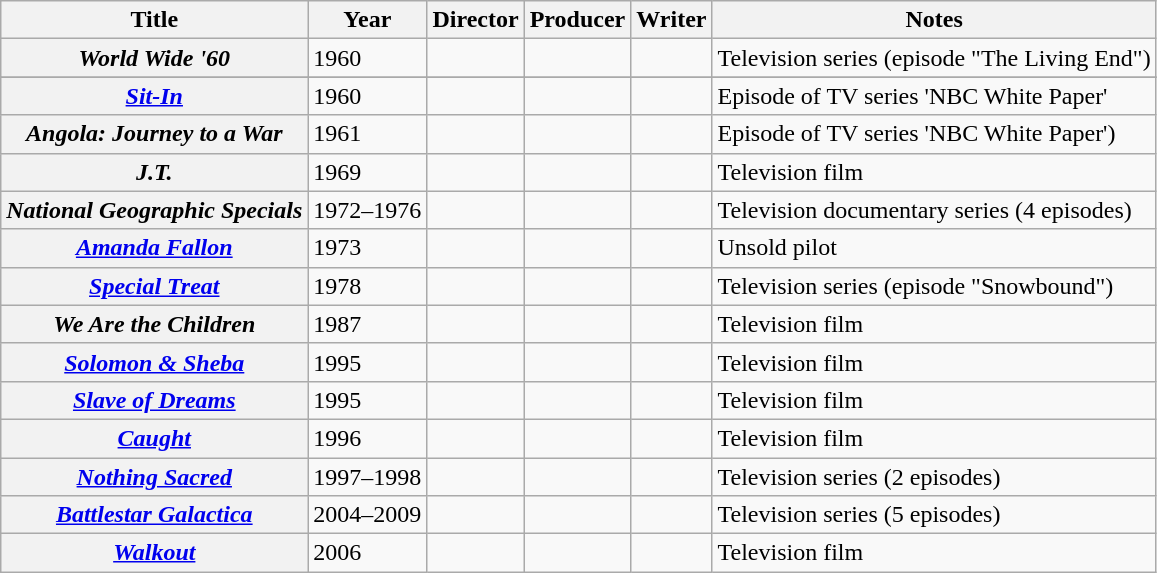<table class="wikitable plainrowheaders sortable">
<tr>
<th>Title</th>
<th>Year</th>
<th>Director</th>
<th>Producer</th>
<th>Writer</th>
<th>Notes</th>
</tr>
<tr>
<th scope="row"><em>World Wide '60</em></th>
<td>1960</td>
<td></td>
<td></td>
<td></td>
<td>Television series (episode "The Living End")</td>
</tr>
<tr>
</tr>
<tr>
<th scope="row"><em><a href='#'>Sit-In</a></em></th>
<td>1960</td>
<td></td>
<td></td>
<td></td>
<td>Episode of TV series 'NBC White Paper'</td>
</tr>
<tr>
<th scope="row"><em>Angola: Journey to a War</em></th>
<td>1961</td>
<td></td>
<td></td>
<td></td>
<td>Episode of TV series 'NBC White Paper')</td>
</tr>
<tr>
<th scope="row"><em>J.T.</em></th>
<td>1969</td>
<td></td>
<td></td>
<td></td>
<td>Television film</td>
</tr>
<tr>
<th scope="row"><em>National Geographic Specials</em></th>
<td>1972–1976</td>
<td></td>
<td></td>
<td></td>
<td>Television documentary series (4 episodes)</td>
</tr>
<tr>
<th scope="row"><em><a href='#'>Amanda Fallon</a></em></th>
<td>1973</td>
<td></td>
<td></td>
<td></td>
<td>Unsold pilot</td>
</tr>
<tr>
<th scope="row"><em><a href='#'>Special Treat</a></em></th>
<td>1978</td>
<td></td>
<td></td>
<td></td>
<td>Television series (episode "Snowbound")</td>
</tr>
<tr>
<th scope="row"><em>We Are the Children</em></th>
<td>1987</td>
<td></td>
<td></td>
<td></td>
<td>Television film</td>
</tr>
<tr>
<th scope="row"><em><a href='#'>Solomon & Sheba</a></em></th>
<td>1995</td>
<td></td>
<td></td>
<td></td>
<td>Television film</td>
</tr>
<tr>
<th scope="row"><em><a href='#'>Slave of Dreams</a></em></th>
<td>1995</td>
<td></td>
<td></td>
<td></td>
<td>Television film</td>
</tr>
<tr>
<th scope="row"><em><a href='#'>Caught</a></em></th>
<td>1996</td>
<td></td>
<td></td>
<td></td>
<td>Television film</td>
</tr>
<tr>
<th scope="row"><em><a href='#'>Nothing Sacred</a></em></th>
<td>1997–1998</td>
<td></td>
<td></td>
<td></td>
<td>Television series (2 episodes)</td>
</tr>
<tr>
<th scope="row"><a href='#'><em>Battlestar Galactica</em></a></th>
<td>2004–2009</td>
<td></td>
<td></td>
<td></td>
<td>Television series (5 episodes)</td>
</tr>
<tr>
<th scope="row"><em><a href='#'>Walkout</a></em></th>
<td>2006</td>
<td></td>
<td></td>
<td></td>
<td>Television film</td>
</tr>
</table>
